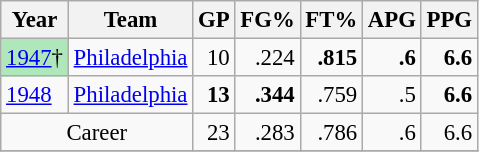<table class="wikitable sortable" style="font-size:95%; text-align:right;">
<tr>
<th>Year</th>
<th>Team</th>
<th>GP</th>
<th>FG%</th>
<th>FT%</th>
<th>APG</th>
<th>PPG</th>
</tr>
<tr>
<td style="text-align:left; background:#afe6ba;"><a href='#'>1947</a>†</td>
<td style="text-align:left;"><a href='#'>Philadelphia</a></td>
<td>10</td>
<td>.224</td>
<td><strong>.815</strong></td>
<td><strong>.6</strong></td>
<td><strong>6.6</strong></td>
</tr>
<tr>
<td style="text-align:left;"><a href='#'>1948</a></td>
<td style="text-align:left;"><a href='#'>Philadelphia</a></td>
<td><strong>13</strong></td>
<td><strong>.344</strong></td>
<td>.759</td>
<td>.5</td>
<td><strong>6.6</strong></td>
</tr>
<tr>
<td style="text-align:center;" colspan="2">Career</td>
<td>23</td>
<td>.283</td>
<td>.786</td>
<td>.6</td>
<td>6.6</td>
</tr>
<tr>
</tr>
</table>
